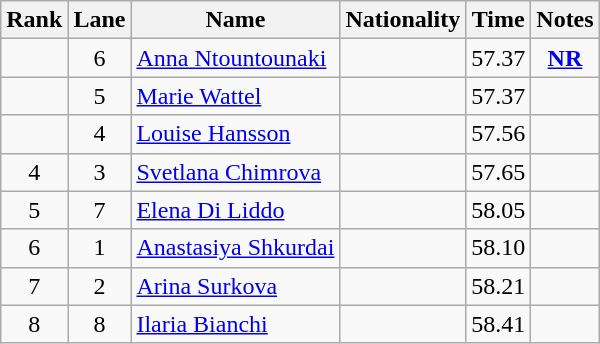<table class="wikitable sortable" style="text-align:center">
<tr>
<th>Rank</th>
<th>Lane</th>
<th>Name</th>
<th>Nationality</th>
<th>Time</th>
<th>Notes</th>
</tr>
<tr>
<td></td>
<td>6</td>
<td align=left><a href='#'>Anna Ntountounaki</a></td>
<td align=left></td>
<td>57.37</td>
<td><strong><a href='#'>NR</a></strong></td>
</tr>
<tr>
<td></td>
<td>5</td>
<td align=left><a href='#'>Marie Wattel</a></td>
<td align=left></td>
<td>57.37</td>
<td></td>
</tr>
<tr>
<td></td>
<td>4</td>
<td align=left><a href='#'>Louise Hansson</a></td>
<td align=left></td>
<td>57.56</td>
<td></td>
</tr>
<tr>
<td>4</td>
<td>3</td>
<td align=left><a href='#'>Svetlana Chimrova</a></td>
<td align=left></td>
<td>57.65</td>
<td></td>
</tr>
<tr>
<td>5</td>
<td>7</td>
<td align=left><a href='#'>Elena Di Liddo</a></td>
<td align=left></td>
<td>58.05</td>
<td></td>
</tr>
<tr>
<td>6</td>
<td>1</td>
<td align=left><a href='#'>Anastasiya Shkurdai</a></td>
<td align=left></td>
<td>58.10</td>
<td></td>
</tr>
<tr>
<td>7</td>
<td>2</td>
<td align=left><a href='#'>Arina Surkova</a></td>
<td align=left></td>
<td>58.21</td>
<td></td>
</tr>
<tr>
<td>8</td>
<td>8</td>
<td align=left><a href='#'>Ilaria Bianchi</a></td>
<td align=left></td>
<td>58.41</td>
<td></td>
</tr>
</table>
